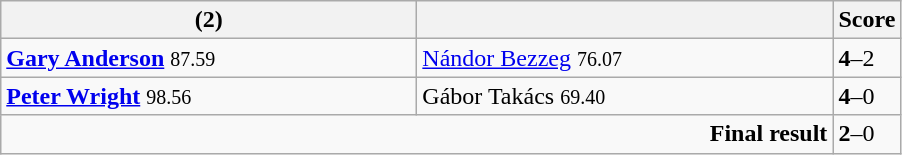<table class="wikitable">
<tr>
<th width=270><strong></strong> (2)</th>
<th width=270></th>
<th>Score</th>
</tr>
<tr>
<td><strong><a href='#'>Gary Anderson</a></strong> <small><span>87.59</span></small></td>
<td><a href='#'>Nándor Bezzeg</a> <small><span>76.07</span></small></td>
<td><strong>4</strong>–2</td>
</tr>
<tr>
<td><strong><a href='#'>Peter Wright</a></strong> <small><span>98.56</span></small></td>
<td>Gábor Takács <small><span>69.40</span></small></td>
<td><strong>4</strong>–0</td>
</tr>
<tr>
<td colspan="2" align="right"><strong>Final result</strong></td>
<td><strong>2</strong>–0</td>
</tr>
</table>
